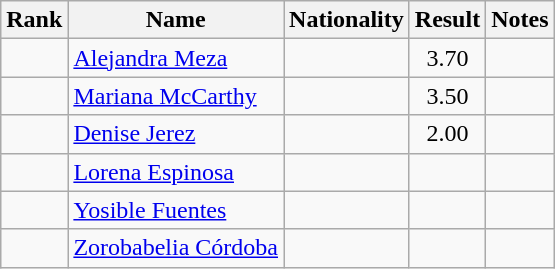<table class="wikitable sortable" style="text-align:center">
<tr>
<th>Rank</th>
<th>Name</th>
<th>Nationality</th>
<th>Result</th>
<th>Notes</th>
</tr>
<tr>
<td></td>
<td align=left><a href='#'>Alejandra Meza</a></td>
<td align=left></td>
<td>3.70</td>
<td></td>
</tr>
<tr>
<td></td>
<td align=left><a href='#'>Mariana McCarthy</a></td>
<td align=left></td>
<td>3.50</td>
<td></td>
</tr>
<tr>
<td></td>
<td align=left><a href='#'>Denise Jerez</a></td>
<td align=left></td>
<td>2.00</td>
<td></td>
</tr>
<tr>
<td></td>
<td align=left><a href='#'>Lorena Espinosa</a></td>
<td align=left></td>
<td></td>
<td></td>
</tr>
<tr>
<td></td>
<td align=left><a href='#'>Yosible Fuentes</a></td>
<td align=left></td>
<td></td>
<td></td>
</tr>
<tr>
<td></td>
<td align=left><a href='#'>Zorobabelia Córdoba</a></td>
<td align=left></td>
<td></td>
<td></td>
</tr>
</table>
